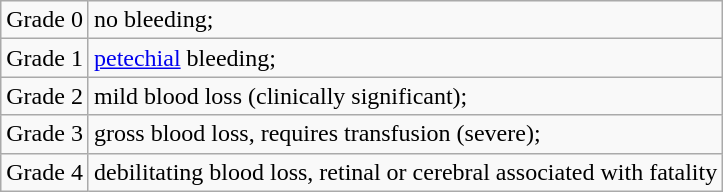<table class ="wikitable">
<tr>
<td>Grade 0</td>
<td>no bleeding;</td>
</tr>
<tr>
<td>Grade 1</td>
<td><a href='#'>petechial</a> bleeding;</td>
</tr>
<tr>
<td>Grade 2</td>
<td>mild blood loss (clinically significant);</td>
</tr>
<tr>
<td>Grade 3</td>
<td>gross blood loss, requires transfusion (severe);</td>
</tr>
<tr>
<td>Grade 4</td>
<td>debilitating blood loss, retinal or cerebral associated with fatality</td>
</tr>
</table>
